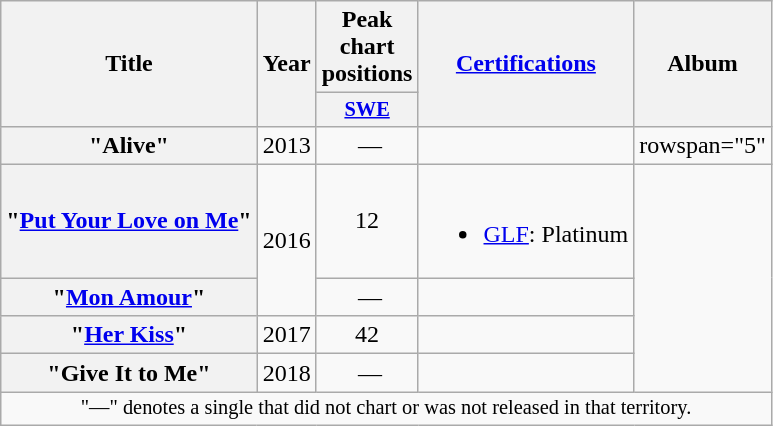<table class="wikitable plainrowheaders" style="text-align:center;">
<tr>
<th scope="col" rowspan="2">Title</th>
<th scope="col" rowspan="2">Year</th>
<th scope="col" colspan="1">Peak chart positions</th>
<th scope="col" rowspan="2"><a href='#'>Certifications</a></th>
<th scope="col" rowspan="2">Album</th>
</tr>
<tr>
<th scope="col" style="width:3em;font-size:85%;"><a href='#'>SWE</a><br></th>
</tr>
<tr>
<th scope="row">"Alive"</th>
<td>2013</td>
<td> —</td>
<td></td>
<td>rowspan="5" </td>
</tr>
<tr>
<th scope="row">"<a href='#'>Put Your Love on Me</a>"</th>
<td rowspan="2">2016</td>
<td>12</td>
<td><br><ul><li><a href='#'>GLF</a>: Platinum</li></ul></td>
</tr>
<tr>
<th scope="row">"<a href='#'>Mon Amour</a>"</th>
<td> —</td>
<td></td>
</tr>
<tr>
<th scope="row">"<a href='#'>Her Kiss</a>"</th>
<td>2017</td>
<td>42<br></td>
<td></td>
</tr>
<tr>
<th scope="row">"Give It to Me"</th>
<td>2018</td>
<td> —</td>
<td></td>
</tr>
<tr>
<td colspan="10" style="font-size:85%">"—" denotes a single that did not chart or was not released in that territory.</td>
</tr>
</table>
